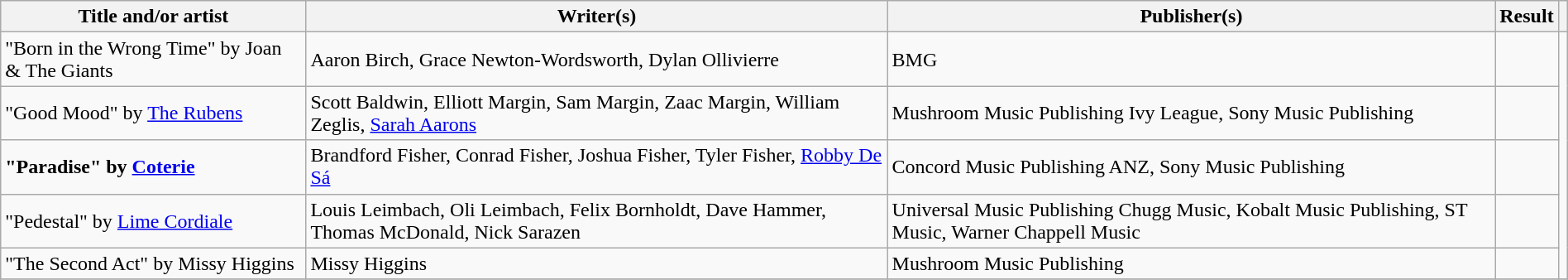<table class="wikitable" width=100%>
<tr>
<th scope="col">Title and/or artist</th>
<th scope="col">Writer(s)</th>
<th scope="col">Publisher(s)</th>
<th scope="col">Result</th>
<th scope="col"></th>
</tr>
<tr>
<td>"Born in the Wrong Time" by Joan & The Giants</td>
<td>Aaron Birch, Grace Newton-Wordsworth, Dylan Ollivierre</td>
<td>BMG</td>
<td></td>
<td rowspan="5"></td>
</tr>
<tr>
<td>"Good Mood" by <a href='#'>The Rubens</a></td>
<td>Scott Baldwin, Elliott Margin, Sam Margin, Zaac Margin, William Zeglis, <a href='#'>Sarah Aarons</a></td>
<td>Mushroom Music Publishing  Ivy League, Sony Music Publishing</td>
<td></td>
</tr>
<tr>
<td><strong>"Paradise" by <a href='#'>Coterie</a></strong></td>
<td>Brandford Fisher, Conrad Fisher, Joshua Fisher, Tyler Fisher, <a href='#'>Robby De Sá</a></td>
<td>Concord Music Publishing ANZ, Sony Music Publishing</td>
<td></td>
</tr>
<tr>
<td>"Pedestal" by <a href='#'>Lime Cordiale</a></td>
<td>Louis Leimbach, Oli Leimbach, Felix Bornholdt, Dave Hammer, Thomas McDonald,  Nick Sarazen</td>
<td>Universal Music Publishing  Chugg Music, Kobalt Music Publishing, ST Music, Warner Chappell Music</td>
<td></td>
</tr>
<tr>
<td>"The Second Act" by Missy Higgins</td>
<td>Missy Higgins</td>
<td>Mushroom Music Publishing</td>
<td></td>
</tr>
<tr>
</tr>
</table>
